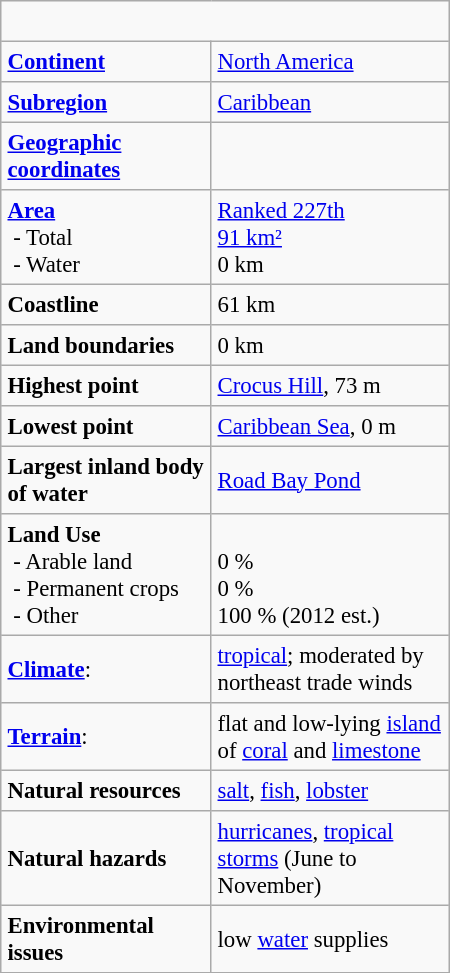<table border=1 align=right cellpadding=4 cellspacing=0 width=300 style="margin: 0.5em 0 1em 1em; background: #f9f9f9; border: 1px #aaaaaa solid; border-collapse: collapse; font-size: 95%;">
<tr>
<td align="center" colspan="2"><br></td>
</tr>
<tr>
<td><strong><a href='#'>Continent</a></strong></td>
<td><a href='#'>North America</a></td>
</tr>
<tr>
<td><strong><a href='#'>Subregion</a></strong></td>
<td><a href='#'>Caribbean</a></td>
</tr>
<tr>
<td><strong><a href='#'>Geographic coordinates</a></strong></td>
<td></td>
</tr>
<tr>
<td><strong><a href='#'>Area</a></strong><br> - Total <br> - Water</td>
<td><a href='#'>Ranked 227th</a><br><a href='#'>91 km²</a><br>  0 km</td>
</tr>
<tr>
<td><strong>Coastline</strong></td>
<td>61 km</td>
</tr>
<tr>
<td><strong>Land boundaries</strong></td>
<td>0 km</td>
</tr>
<tr>
<td><strong>Highest point</strong></td>
<td><a href='#'>Crocus Hill</a>, 73 m</td>
</tr>
<tr>
<td><strong>Lowest point</strong></td>
<td><a href='#'>Caribbean Sea</a>, 0 m</td>
</tr>
<tr>
<td><strong>Largest inland body of water</strong></td>
<td><a href='#'>Road Bay Pond</a></td>
</tr>
<tr>
<td><strong>Land Use</strong><br> - Arable land<br> - Permanent crops<br> - Other</td>
<td><br>0 %<br>0 %<br>100 %  (2012 est.)</td>
</tr>
<tr>
<td><strong><a href='#'>Climate</a></strong>:</td>
<td><a href='#'>tropical</a>; moderated by northeast trade winds</td>
</tr>
<tr>
<td><strong><a href='#'>Terrain</a></strong>:</td>
<td>flat and low-lying <a href='#'>island</a> of <a href='#'>coral</a> and <a href='#'>limestone</a></td>
</tr>
<tr>
<td><strong>Natural resources</strong></td>
<td><a href='#'>salt</a>, <a href='#'>fish</a>, <a href='#'>lobster</a></td>
</tr>
<tr>
<td><strong>Natural hazards</strong></td>
<td><a href='#'>hurricanes</a>, <a href='#'>tropical storms</a> (June to November)</td>
</tr>
<tr>
<td><strong>Environmental issues</strong></td>
<td>low <a href='#'>water</a> supplies</td>
</tr>
</table>
